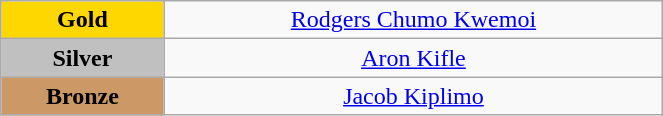<table class="wikitable" style=" text-align:center; " width="35%">
<tr>
<td style="background:gold"><strong>Gold</strong></td>
<td><a href='#'>Rodgers Chumo Kwemoi</a> <br><small></small></td>
</tr>
<tr>
<td style="background:silver"><strong>Silver</strong></td>
<td><a href='#'>Aron Kifle</a><br><small> </small></td>
</tr>
<tr>
<td style="background:#cc9966"><strong>Bronze</strong></td>
<td><a href='#'>Jacob Kiplimo</a> <br><small></small></td>
</tr>
</table>
